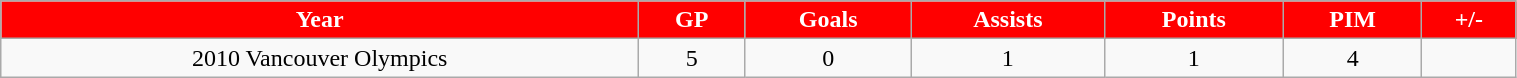<table class="wikitable" width="80%">
<tr align="center"  style="background:red;color:#FFFFFF;">
<td><strong>Year</strong></td>
<td><strong>GP</strong></td>
<td><strong>Goals</strong></td>
<td><strong>Assists</strong></td>
<td><strong>Points</strong></td>
<td><strong>PIM</strong></td>
<td><strong>+/-</strong></td>
</tr>
<tr align="center" bgcolor="">
<td>2010 Vancouver Olympics</td>
<td>5</td>
<td>0</td>
<td>1</td>
<td>1</td>
<td>4</td>
</tr>
</table>
